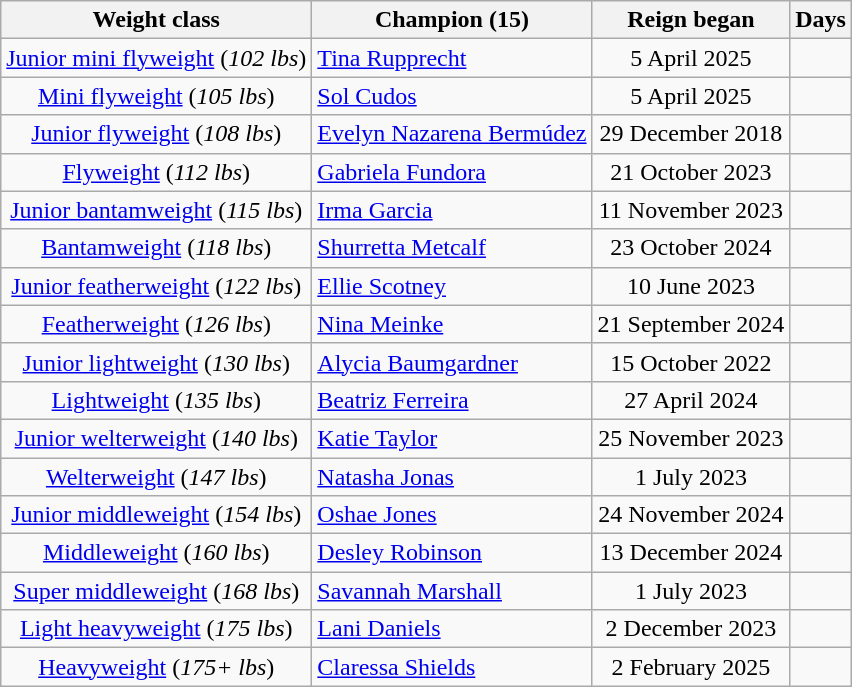<table class="wikitable sortable" style="text-align:center">
<tr>
<th>Weight class</th>
<th>Champion (15)</th>
<th>Reign began</th>
<th>Days</th>
</tr>
<tr>
<td><a href='#'>Junior mini flyweight</a> (<em>102 lbs</em>)</td>
<td align=left><a href='#'>Tina Rupprecht</a></td>
<td>5 April 2025</td>
<td></td>
</tr>
<tr>
<td><a href='#'>Mini flyweight</a> (<em>105 lbs</em>)</td>
<td align=left><a href='#'>Sol Cudos</a></td>
<td>5 April 2025</td>
<td></td>
</tr>
<tr>
<td><a href='#'>Junior flyweight</a> (<em>108 lbs</em>)</td>
<td align=left><a href='#'>Evelyn Nazarena Bermúdez</a></td>
<td>29 December 2018</td>
<td></td>
</tr>
<tr>
<td><a href='#'>Flyweight</a> (<em>112 lbs</em>)</td>
<td align=left><a href='#'>Gabriela Fundora</a></td>
<td>21 October 2023</td>
<td></td>
</tr>
<tr>
<td><a href='#'>Junior bantamweight</a> (<em>115 lbs</em>)</td>
<td align=left><a href='#'>Irma Garcia</a></td>
<td>11 November 2023</td>
<td></td>
</tr>
<tr>
<td><a href='#'>Bantamweight</a> (<em>118 lbs</em>)</td>
<td align=left><a href='#'>Shurretta Metcalf</a></td>
<td>23 October 2024</td>
<td></td>
</tr>
<tr>
<td><a href='#'>Junior featherweight</a> (<em>122 lbs</em>)</td>
<td align=left><a href='#'>Ellie Scotney</a></td>
<td>10 June 2023</td>
<td></td>
</tr>
<tr>
<td><a href='#'>Featherweight</a> (<em>126 lbs</em>)</td>
<td align=left><a href='#'>Nina Meinke</a></td>
<td>21 September 2024</td>
<td></td>
</tr>
<tr>
<td><a href='#'>Junior lightweight</a> (<em>130 lbs</em>)</td>
<td align=left><a href='#'>Alycia Baumgardner</a></td>
<td>15 October 2022</td>
<td></td>
</tr>
<tr>
<td><a href='#'>Lightweight</a> (<em>135 lbs</em>)</td>
<td align=left><a href='#'>Beatriz Ferreira</a></td>
<td>27 April 2024</td>
<td></td>
</tr>
<tr>
<td><a href='#'>Junior welterweight</a> (<em>140 lbs</em>)</td>
<td align=left><a href='#'>Katie Taylor</a></td>
<td>25 November 2023</td>
<td></td>
</tr>
<tr>
<td><a href='#'>Welterweight</a> (<em>147 lbs</em>)</td>
<td align=left><a href='#'>Natasha Jonas</a></td>
<td>1 July 2023</td>
<td></td>
</tr>
<tr>
<td><a href='#'>Junior middleweight</a> (<em>154 lbs</em>)</td>
<td align=left><a href='#'>Oshae Jones</a></td>
<td>24 November 2024</td>
<td></td>
</tr>
<tr>
<td><a href='#'>Middleweight</a> (<em>160 lbs</em>)</td>
<td align=left><a href='#'>Desley Robinson</a></td>
<td>13 December 2024</td>
<td></td>
</tr>
<tr>
<td><a href='#'>Super middleweight</a> (<em>168 lbs</em>)</td>
<td align=left><a href='#'>Savannah Marshall</a></td>
<td>1 July 2023</td>
<td></td>
</tr>
<tr>
<td><a href='#'>Light heavyweight</a> (<em>175 lbs</em>)</td>
<td align=left><a href='#'>Lani Daniels</a></td>
<td>2 December 2023</td>
<td></td>
</tr>
<tr>
<td><a href='#'>Heavyweight</a> (<em>175+ lbs</em>)</td>
<td align=left><a href='#'>Claressa Shields</a></td>
<td>2 February 2025</td>
<td></td>
</tr>
</table>
